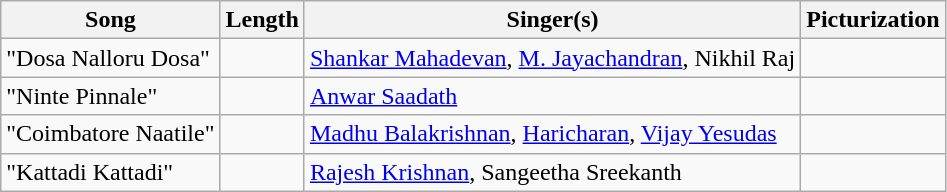<table class="wikitable">
<tr>
<th>Song</th>
<th>Length</th>
<th>Singer(s)</th>
<th>Picturization</th>
</tr>
<tr>
<td>"Dosa Nalloru Dosa"</td>
<td></td>
<td><a href='#'>Shankar Mahadevan</a>, <a href='#'>M. Jayachandran</a>, Nikhil Raj</td>
<td></td>
</tr>
<tr>
<td>"Ninte Pinnale"</td>
<td></td>
<td><a href='#'>Anwar Saadath</a></td>
<td></td>
</tr>
<tr>
<td>"Coimbatore Naatile"</td>
<td></td>
<td><a href='#'>Madhu Balakrishnan</a>, <a href='#'>Haricharan</a>, <a href='#'>Vijay Yesudas</a></td>
<td></td>
</tr>
<tr>
<td>"Kattadi Kattadi"</td>
<td></td>
<td><a href='#'>Rajesh Krishnan</a>, Sangeetha Sreekanth</td>
<td></td>
</tr>
</table>
